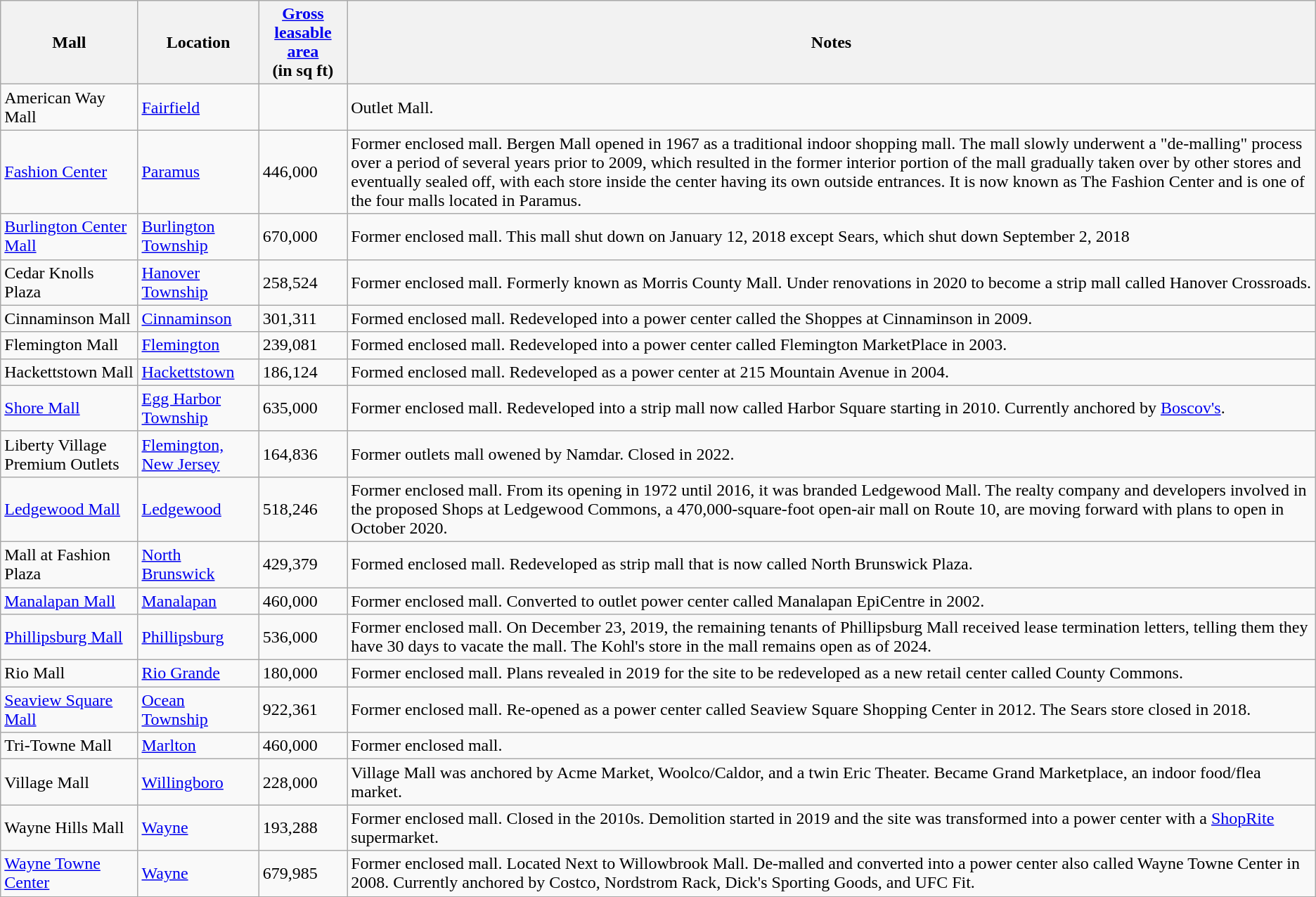<table class="wikitable sortable">
<tr>
<th>Mall</th>
<th>Location</th>
<th><a href='#'>Gross leasable area</a><br>(in sq ft)</th>
<th>Notes</th>
</tr>
<tr>
<td>American Way Mall</td>
<td><a href='#'>Fairfield</a></td>
<td></td>
<td>Outlet Mall.</td>
</tr>
<tr>
<td><a href='#'>Fashion Center</a></td>
<td><a href='#'>Paramus</a></td>
<td>446,000</td>
<td>Former enclosed mall. Bergen Mall opened in 1967 as a traditional indoor shopping mall. The mall slowly underwent a "de-malling" process over a period of several years prior to 2009, which resulted in the former interior portion of the mall gradually taken over by other stores and eventually sealed off, with each store inside the center having its own outside entrances. It is now known as The Fashion Center and is one of the four malls located in Paramus.</td>
</tr>
<tr>
<td><a href='#'>Burlington Center Mall</a></td>
<td><a href='#'>Burlington Township</a></td>
<td>670,000</td>
<td>Former enclosed mall. This mall shut down on January 12, 2018 except Sears, which shut down September 2, 2018</td>
</tr>
<tr>
<td>Cedar Knolls Plaza</td>
<td><a href='#'>Hanover Township</a></td>
<td>258,524</td>
<td>Former enclosed mall. Formerly known as Morris County Mall. Under renovations in 2020 to become a strip mall called Hanover Crossroads.</td>
</tr>
<tr>
<td>Cinnaminson Mall</td>
<td><a href='#'>Cinnaminson</a></td>
<td>301,311</td>
<td>Formed enclosed mall. Redeveloped into a power center called the Shoppes at Cinnaminson in 2009.</td>
</tr>
<tr>
<td>Flemington Mall<br></td>
<td><a href='#'>Flemington</a></td>
<td>239,081</td>
<td>Formed enclosed mall. Redeveloped into a power center called Flemington MarketPlace in 2003.</td>
</tr>
<tr>
<td>Hackettstown Mall</td>
<td><a href='#'>Hackettstown</a></td>
<td>186,124</td>
<td>Formed enclosed mall. Redeveloped as a power center at 215 Mountain Avenue in 2004.</td>
</tr>
<tr>
<td><a href='#'>Shore Mall</a></td>
<td><a href='#'>Egg Harbor Township</a></td>
<td>635,000</td>
<td>Former enclosed mall. Redeveloped into a strip mall now called Harbor Square starting in 2010. Currently anchored by <a href='#'>Boscov's</a>.</td>
</tr>
<tr>
<td>Liberty Village Premium Outlets</td>
<td><a href='#'>Flemington, New Jersey</a></td>
<td>164,836</td>
<td>Former outlets mall owened by Namdar. Closed in 2022.</td>
</tr>
<tr>
<td><a href='#'>Ledgewood Mall</a></td>
<td><a href='#'>Ledgewood</a></td>
<td>518,246</td>
<td>Former enclosed mall. From its opening in 1972 until 2016, it was branded Ledgewood Mall. The realty company and developers involved in the proposed Shops at Ledgewood Commons, a 470,000-square-foot open-air mall on Route 10, are moving forward with plans to open in October 2020.</td>
</tr>
<tr>
<td>Mall at Fashion Plaza</td>
<td><a href='#'>North Brunswick</a></td>
<td>429,379</td>
<td>Formed enclosed mall. Redeveloped as strip mall that is now called North Brunswick Plaza.</td>
</tr>
<tr>
<td><a href='#'>Manalapan Mall</a></td>
<td><a href='#'>Manalapan</a></td>
<td>460,000</td>
<td>Former enclosed mall. Converted to outlet power center called Manalapan EpiCentre in 2002.</td>
</tr>
<tr>
<td><a href='#'>Phillipsburg Mall</a></td>
<td><a href='#'>Phillipsburg</a></td>
<td>536,000</td>
<td>Former enclosed mall. On December 23, 2019, the remaining tenants of Phillipsburg Mall received lease termination letters, telling them they have 30 days to vacate the mall. The Kohl's store in the mall remains open as of 2024.</td>
</tr>
<tr>
<td>Rio Mall</td>
<td><a href='#'>Rio Grande</a></td>
<td>180,000</td>
<td>Former enclosed mall. Plans revealed in 2019 for the site to be redeveloped as a new retail center called County Commons.</td>
</tr>
<tr>
<td><a href='#'>Seaview Square Mall</a></td>
<td><a href='#'>Ocean Township</a></td>
<td>922,361</td>
<td>Former enclosed mall. Re-opened as a power center called Seaview Square Shopping Center in 2012. The Sears store closed in 2018.</td>
</tr>
<tr>
<td>Tri-Towne Mall</td>
<td><a href='#'>Marlton</a></td>
<td>460,000</td>
<td>Former enclosed mall.</td>
</tr>
<tr>
<td>Village Mall</td>
<td><a href='#'>Willingboro</a></td>
<td>228,000</td>
<td>Village Mall was anchored by Acme Market, Woolco/Caldor, and a twin Eric Theater. Became Grand Marketplace, an indoor food/flea market.</td>
</tr>
<tr>
<td>Wayne Hills Mall</td>
<td><a href='#'>Wayne</a></td>
<td>193,288</td>
<td>Former enclosed mall. Closed in the 2010s. Demolition started in 2019 and the site was transformed into a power center with a <a href='#'>ShopRite</a> supermarket.</td>
</tr>
<tr>
<td><a href='#'>Wayne Towne Center</a></td>
<td><a href='#'>Wayne</a></td>
<td>679,985</td>
<td>Former enclosed mall. Located Next to Willowbrook Mall. De-malled and converted into a power center also called Wayne Towne Center in 2008. Currently anchored by Costco, Nordstrom Rack, Dick's Sporting Goods, and UFC Fit.</td>
</tr>
</table>
